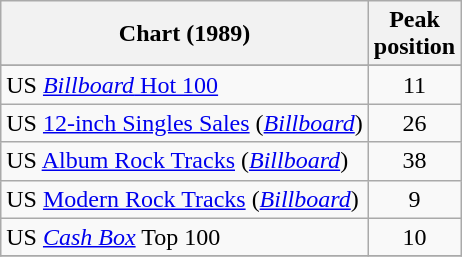<table class="wikitable sortable">
<tr>
<th>Chart (1989)</th>
<th>Peak<br>position</th>
</tr>
<tr>
</tr>
<tr>
</tr>
<tr>
</tr>
<tr>
</tr>
<tr>
</tr>
<tr>
<td>US <a href='#'><em>Billboard</em> Hot 100</a></td>
<td align="center">11</td>
</tr>
<tr>
<td>US <a href='#'>12-inch Singles Sales</a>  (<em><a href='#'>Billboard</a></em>)</td>
<td align="center">26</td>
</tr>
<tr>
<td>US <a href='#'>Album Rock Tracks</a> (<em><a href='#'>Billboard</a></em>)</td>
<td align="center">38</td>
</tr>
<tr>
<td>US <a href='#'>Modern Rock Tracks</a> (<em><a href='#'>Billboard</a></em>)</td>
<td align="center">9</td>
</tr>
<tr>
<td>US <em><a href='#'>Cash Box</a></em> Top 100</td>
<td align="center">10</td>
</tr>
<tr>
</tr>
</table>
